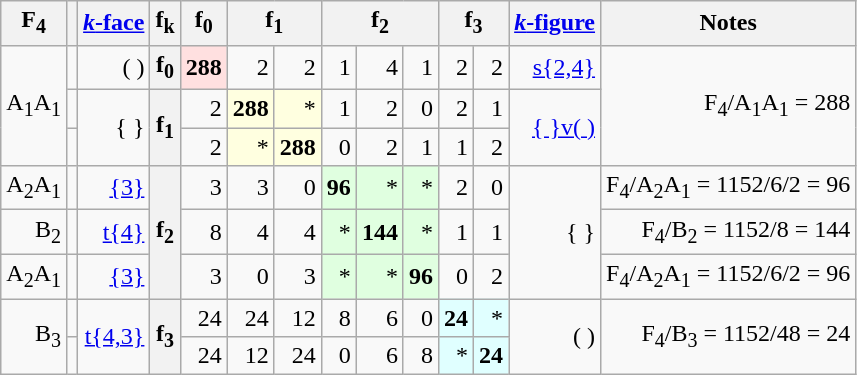<table class=wikitable>
<tr>
<th>F<sub>4</sub></th>
<th></th>
<th><a href='#'><em>k</em>-face</a></th>
<th>f<sub>k</sub></th>
<th>f<sub>0</sub></th>
<th colspan=2>f<sub>1</sub></th>
<th colspan=3>f<sub>2</sub></th>
<th colspan=2>f<sub>3</sub></th>
<th><a href='#'><em>k</em>-figure</a></th>
<th>Notes</th>
</tr>
<tr align=right>
<td rowspan=3>A<sub>1</sub>A<sub>1</sub></td>
<td></td>
<td>( )</td>
<th>f<sub>0</sub></th>
<td BGCOLOR="#ffe0e0"><strong>288</strong></td>
<td>2</td>
<td>2</td>
<td>1</td>
<td>4</td>
<td>1</td>
<td>2</td>
<td>2</td>
<td><a href='#'>s{2,4}</a></td>
<td rowspan=3>F<sub>4</sub>/A<sub>1</sub>A<sub>1</sub> = 288</td>
</tr>
<tr align=right>
<td></td>
<td rowspan=2>{ }</td>
<th rowspan=2>f<sub>1</sub></th>
<td>2</td>
<td BGCOLOR="#ffffe0"><strong>288</strong></td>
<td BGCOLOR="#ffffe0">*</td>
<td>1</td>
<td>2</td>
<td>0</td>
<td>2</td>
<td>1</td>
<td rowspan=2><a href='#'>{ }v( )</a></td>
</tr>
<tr align=right>
<td></td>
<td>2</td>
<td BGCOLOR="#ffffe0">*</td>
<td BGCOLOR="#ffffe0"><strong>288</strong></td>
<td>0</td>
<td>2</td>
<td>1</td>
<td>1</td>
<td>2</td>
</tr>
<tr align=right>
<td>A<sub>2</sub>A<sub>1</sub></td>
<td></td>
<td><a href='#'>{3}</a></td>
<th rowspan=3>f<sub>2</sub></th>
<td>3</td>
<td>3</td>
<td>0</td>
<td BGCOLOR="#e0ffe0"><strong>96</strong></td>
<td BGCOLOR="#e0ffe0">*</td>
<td BGCOLOR="#e0ffe0">*</td>
<td>2</td>
<td>0</td>
<td rowspan=3>{ }</td>
<td>F<sub>4</sub>/A<sub>2</sub>A<sub>1</sub> = 1152/6/2 = 96</td>
</tr>
<tr align=right>
<td>B<sub>2</sub></td>
<td></td>
<td><a href='#'>t{4}</a></td>
<td>8</td>
<td>4</td>
<td>4</td>
<td BGCOLOR="#e0ffe0">*</td>
<td BGCOLOR="#e0ffe0"><strong>144</strong></td>
<td BGCOLOR="#e0ffe0">*</td>
<td>1</td>
<td>1</td>
<td>F<sub>4</sub>/B<sub>2</sub> = 1152/8 = 144</td>
</tr>
<tr align=right>
<td>A<sub>2</sub>A<sub>1</sub></td>
<td></td>
<td><a href='#'>{3}</a></td>
<td>3</td>
<td>0</td>
<td>3</td>
<td BGCOLOR="#e0ffe0">*</td>
<td BGCOLOR="#e0ffe0">*</td>
<td BGCOLOR="#e0ffe0"><strong>96</strong></td>
<td>0</td>
<td>2</td>
<td>F<sub>4</sub>/A<sub>2</sub>A<sub>1</sub> = 1152/6/2 = 96</td>
</tr>
<tr align=right>
<td rowspan=2>B<sub>3</sub></td>
<td></td>
<td rowspan=2><a href='#'>t{4,3}</a></td>
<th rowspan=2>f<sub>3</sub></th>
<td>24</td>
<td>24</td>
<td>12</td>
<td>8</td>
<td>6</td>
<td>0</td>
<td BGCOLOR="#e0ffff"><strong>24</strong></td>
<td BGCOLOR="#e0ffff">*</td>
<td rowspan=2>( )</td>
<td rowspan=2>F<sub>4</sub>/B<sub>3</sub> = 1152/48 = 24</td>
</tr>
<tr align=right>
<td></td>
<td>24</td>
<td>12</td>
<td>24</td>
<td>0</td>
<td>6</td>
<td>8</td>
<td BGCOLOR="#e0ffff">*</td>
<td BGCOLOR="#e0ffff"><strong>24</strong></td>
</tr>
</table>
